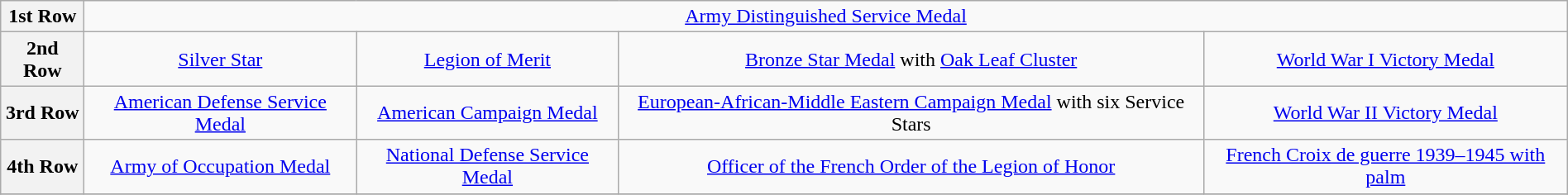<table class="wikitable" style="margin:1em auto; text-align:center;">
<tr>
<th>1st Row</th>
<td colspan="14"><a href='#'>Army Distinguished Service Medal</a></td>
</tr>
<tr>
<th>2nd Row</th>
<td><a href='#'>Silver Star</a></td>
<td><a href='#'>Legion of Merit</a></td>
<td><a href='#'>Bronze Star Medal</a> with <a href='#'>Oak Leaf Cluster</a></td>
<td><a href='#'>World War I Victory Medal</a></td>
</tr>
<tr>
<th>3rd Row</th>
<td><a href='#'>American Defense Service Medal</a></td>
<td><a href='#'>American Campaign Medal</a></td>
<td><a href='#'>European-African-Middle Eastern Campaign Medal</a> with six Service Stars</td>
<td><a href='#'>World War II Victory Medal</a></td>
</tr>
<tr>
<th>4th Row</th>
<td><a href='#'>Army of Occupation Medal</a></td>
<td><a href='#'>National Defense Service Medal</a></td>
<td><a href='#'>Officer of the French Order of the Legion of Honor</a></td>
<td><a href='#'>French Croix de guerre 1939–1945 with palm</a></td>
</tr>
<tr>
</tr>
</table>
